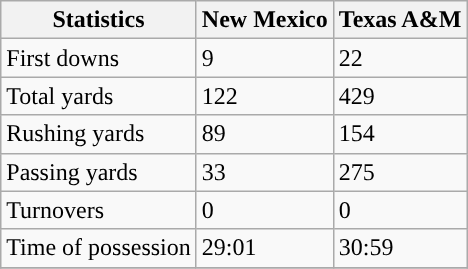<table class="wikitable">
<tr>
<th>Statistics</th>
<th>New Mexico</th>
<th>Texas A&M</th>
</tr>
<tr>
<td>First downs</td>
<td>9</td>
<td>22</td>
</tr>
<tr>
<td>Total yards</td>
<td>122</td>
<td>429</td>
</tr>
<tr>
<td>Rushing yards</td>
<td>89</td>
<td>154</td>
</tr>
<tr>
<td>Passing yards</td>
<td>33</td>
<td>275</td>
</tr>
<tr>
<td>Turnovers</td>
<td>0</td>
<td>0</td>
</tr>
<tr>
<td>Time of possession</td>
<td>29:01</td>
<td>30:59</td>
</tr>
<tr>
</tr>
</table>
